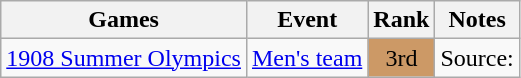<table class="wikitable" style=" text-align:center;">
<tr>
<th>Games</th>
<th>Event</th>
<th>Rank</th>
<th>Notes</th>
</tr>
<tr>
<td><a href='#'>1908 Summer Olympics</a></td>
<td><a href='#'>Men's team</a></td>
<td style=background-color:#cc9966>3rd</td>
<td>Source: </td>
</tr>
</table>
